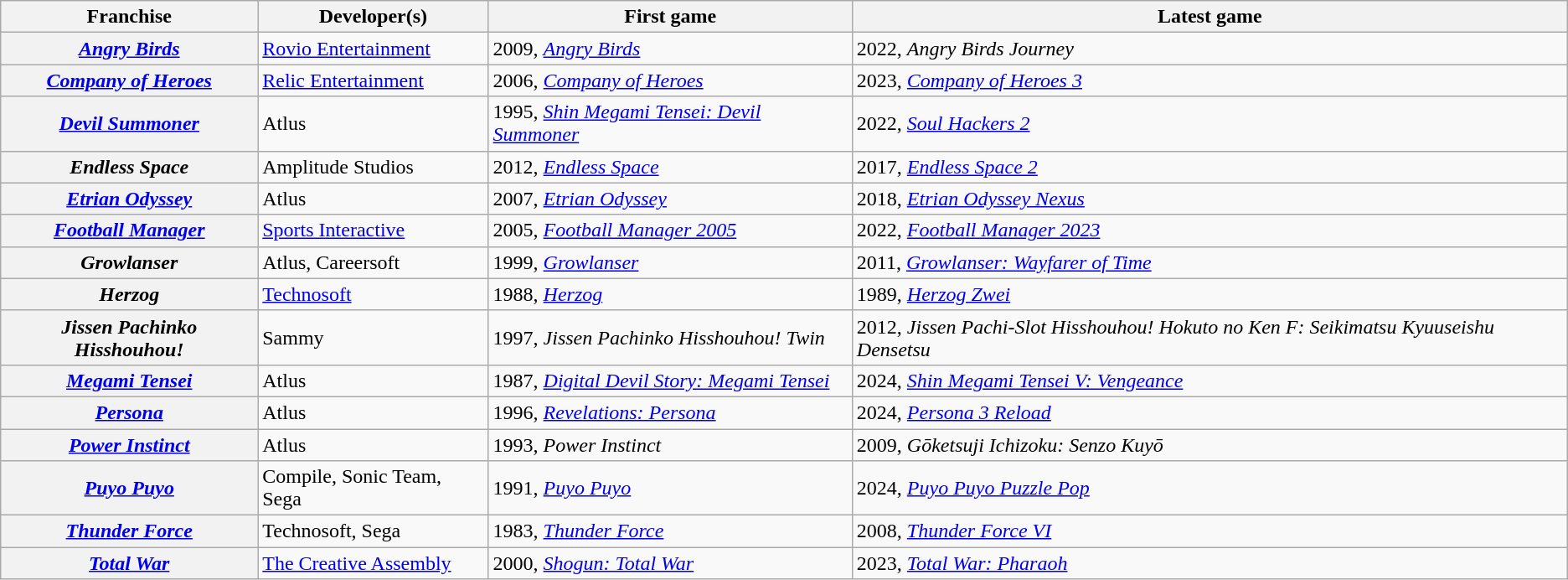<table class="wikitable sortable plainrowheaders">
<tr>
<th scope="col">Franchise</th>
<th scope="col">Developer(s)</th>
<th scope="col">First game</th>
<th scope="col">Latest game</th>
</tr>
<tr>
<th scope="row"><em><a href='#'>Angry Birds</a></em></th>
<td><a href='#'>Rovio Entertainment</a></td>
<td>2009, <em><a href='#'>Angry Birds</a></em></td>
<td>2022, <em>Angry Birds Journey</em></td>
</tr>
<tr>
<th scope="row"><em><a href='#'>Company of Heroes</a></em></th>
<td><a href='#'>Relic Entertainment</a></td>
<td>2006, <em><a href='#'>Company of Heroes</a></em></td>
<td>2023, <em><a href='#'>Company of Heroes 3</a></em></td>
</tr>
<tr>
<th scope="row"><em><a href='#'>Devil Summoner</a></em></th>
<td>Atlus</td>
<td>1995, <em><a href='#'>Shin Megami Tensei: Devil Summoner</a></em></td>
<td>2022, <em><a href='#'>Soul Hackers 2</a></em></td>
</tr>
<tr>
<th scope="row"><em>Endless Space</em></th>
<td>Amplitude Studios</td>
<td>2012, <em><a href='#'>Endless Space</a></em></td>
<td>2017, <em><a href='#'>Endless Space 2</a></em></td>
</tr>
<tr>
<th scope="row"><em><a href='#'>Etrian Odyssey</a></em></th>
<td>Atlus</td>
<td>2007, <em><a href='#'>Etrian Odyssey</a></em></td>
<td>2018, <em><a href='#'>Etrian Odyssey Nexus</a></em></td>
</tr>
<tr>
<th scope="row"><em><a href='#'>Football Manager</a></em></th>
<td><a href='#'>Sports Interactive</a></td>
<td>2005, <em><a href='#'>Football Manager 2005</a></em></td>
<td>2022, <em><a href='#'>Football Manager 2023</a></em></td>
</tr>
<tr>
<th scope="row"><em>Growlanser</em></th>
<td>Atlus, Careersoft</td>
<td>1999, <em><a href='#'>Growlanser</a></em></td>
<td>2011, <em><a href='#'>Growlanser: Wayfarer of Time</a></em></td>
</tr>
<tr>
<th scope="row"><em>Herzog</em></th>
<td><a href='#'>Technosoft</a></td>
<td>1988, <em><a href='#'>Herzog</a></em></td>
<td>1989, <em><a href='#'>Herzog Zwei</a></em></td>
</tr>
<tr>
<th scope="row"><em>Jissen Pachinko Hisshouhou!</em></th>
<td>Sammy</td>
<td>1997, <em>Jissen Pachinko Hisshouhou! Twin</em></td>
<td>2012, <em>Jissen Pachi-Slot Hisshouhou! Hokuto no Ken F: Seikimatsu Kyuuseishu Densetsu</em></td>
</tr>
<tr>
<th scope="row"><em><a href='#'>Megami Tensei</a></em></th>
<td>Atlus</td>
<td>1987, <em><a href='#'>Digital Devil Story: Megami Tensei</a></em></td>
<td>2024, <em><a href='#'>Shin Megami Tensei V: Vengeance</a></em></td>
</tr>
<tr>
<th scope="row"><em><a href='#'>Persona</a></em></th>
<td>Atlus</td>
<td>1996, <em><a href='#'>Revelations: Persona</a></em></td>
<td>2024, <em><a href='#'>Persona 3 Reload</a></em></td>
</tr>
<tr>
<th scope="row"><em><a href='#'>Power Instinct</a></em></th>
<td>Atlus</td>
<td>1993, <em>Power Instinct</em></td>
<td>2009, <em>Gōketsuji Ichizoku: Senzo Kuyō</em></td>
</tr>
<tr>
<th scope="row"><em><a href='#'>Puyo Puyo</a></em></th>
<td>Compile, Sonic Team, Sega</td>
<td>1991, <em><a href='#'>Puyo Puyo</a></em></td>
<td>2024, <em><a href='#'>Puyo Puyo Puzzle Pop</a></em></td>
</tr>
<tr>
<th scope="row"><em><a href='#'>Thunder Force</a></em></th>
<td>Technosoft, Sega</td>
<td>1983, <em><a href='#'>Thunder Force</a></em></td>
<td>2008, <em><a href='#'>Thunder Force VI</a></em></td>
</tr>
<tr>
<th scope="row"><em><a href='#'>Total War</a></em></th>
<td><a href='#'>The Creative Assembly</a></td>
<td>2000, <em><a href='#'>Shogun: Total War</a></em></td>
<td>2023, <em><a href='#'>Total War: Pharaoh</a></em></td>
</tr>
</table>
